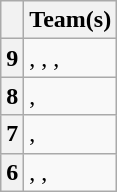<table class="wikitable">
<tr>
<th></th>
<th>Team(s)</th>
</tr>
<tr>
<th>9</th>
<td>, , , </td>
</tr>
<tr>
<th>8</th>
<td>, </td>
</tr>
<tr>
<th>7</th>
<td>, </td>
</tr>
<tr>
<th>6</th>
<td>, , </td>
</tr>
</table>
